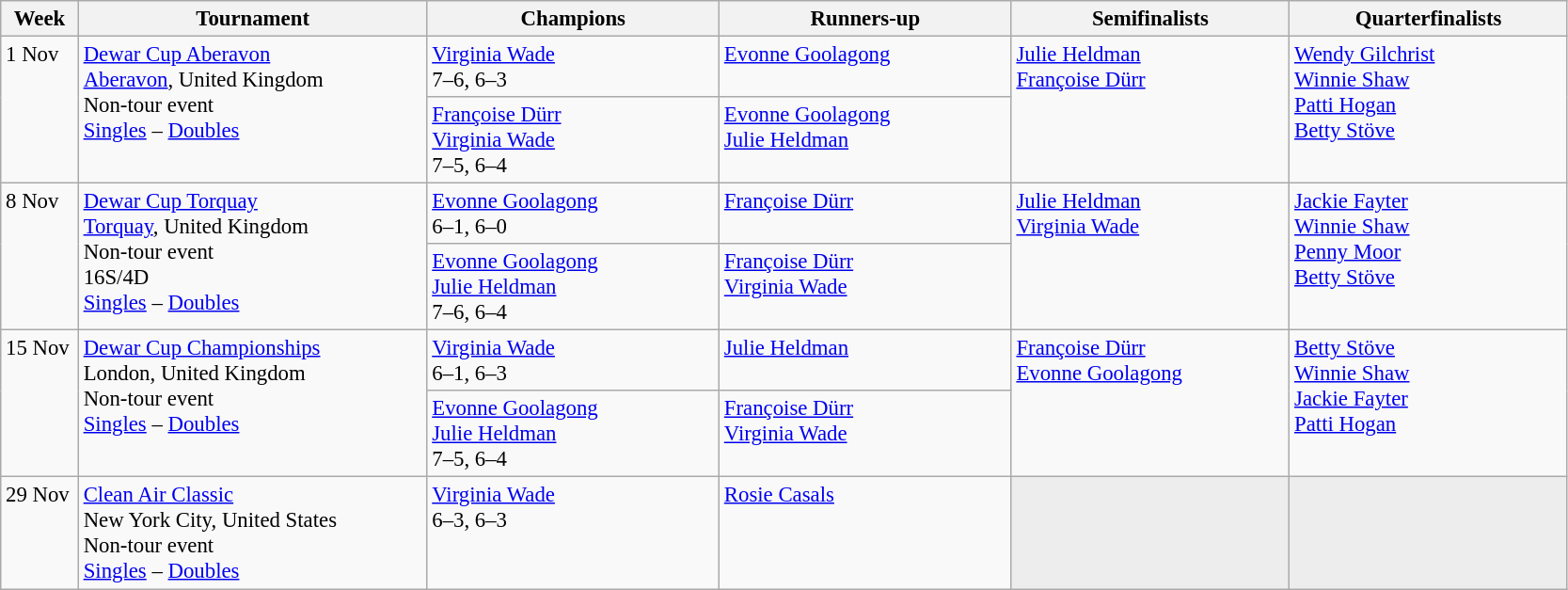<table class=wikitable style=font-size:95%>
<tr>
<th style="width:48px;">Week</th>
<th style="width:240px;">Tournament</th>
<th style="width:200px;">Champions</th>
<th style="width:200px;">Runners-up</th>
<th style="width:190px;">Semifinalists</th>
<th style="width:190px;">Quarterfinalists</th>
</tr>
<tr valign=top>
<td rowspan=2>1 Nov</td>
<td rowspan=2><a href='#'>Dewar Cup Aberavon</a><br><a href='#'>Aberavon</a>, United Kingdom<br>Non-tour event<br> <a href='#'>Singles</a> – <a href='#'>Doubles</a></td>
<td> <a href='#'>Virginia Wade</a> <br>7–6, 6–3</td>
<td> <a href='#'>Evonne Goolagong</a></td>
<td rowspan=2> <a href='#'>Julie Heldman</a><br> <a href='#'>Françoise Dürr</a></td>
<td rowspan=2> <a href='#'>Wendy Gilchrist</a><br> <a href='#'>Winnie Shaw</a><br> <a href='#'>Patti Hogan</a><br> <a href='#'>Betty Stöve</a></td>
</tr>
<tr valign=top>
<td> <a href='#'>Françoise Dürr</a><br> <a href='#'>Virginia Wade</a><br>7–5, 6–4</td>
<td> <a href='#'>Evonne Goolagong</a><br> <a href='#'>Julie Heldman</a></td>
</tr>
<tr valign=top>
<td rowspan=2>8 Nov</td>
<td rowspan=2><a href='#'>Dewar Cup Torquay</a><br><a href='#'>Torquay</a>, United Kingdom<br>Non-tour event<br>16S/4D<br> <a href='#'>Singles</a> – <a href='#'>Doubles</a></td>
<td> <a href='#'>Evonne Goolagong</a> <br>6–1, 6–0</td>
<td> <a href='#'>Françoise Dürr</a></td>
<td rowspan=2> <a href='#'>Julie Heldman</a><br> <a href='#'>Virginia Wade</a></td>
<td rowspan=2> <a href='#'>Jackie Fayter</a><br> <a href='#'>Winnie Shaw</a><br> <a href='#'>Penny Moor</a><br> <a href='#'>Betty Stöve</a></td>
</tr>
<tr valign=top>
<td> <a href='#'>Evonne Goolagong</a><br> <a href='#'>Julie Heldman</a><br>7–6, 6–4</td>
<td> <a href='#'>Françoise Dürr</a><br> <a href='#'>Virginia Wade</a></td>
</tr>
<tr valign=top>
<td rowspan=2>15 Nov</td>
<td rowspan=2><a href='#'>Dewar Cup Championships</a><br>London, United Kingdom<br>Non-tour event<br> <a href='#'>Singles</a> – <a href='#'>Doubles</a></td>
<td> <a href='#'>Virginia Wade</a> <br>6–1, 6–3</td>
<td> <a href='#'>Julie Heldman</a></td>
<td rowspan=2> <a href='#'>Françoise Dürr</a> <br>  <a href='#'>Evonne Goolagong</a></td>
<td rowspan=2> <a href='#'>Betty Stöve</a> <br>  <a href='#'>Winnie Shaw</a> <br>  <a href='#'>Jackie Fayter</a> <br>  <a href='#'>Patti Hogan</a></td>
</tr>
<tr valign=top>
<td> <a href='#'>Evonne Goolagong</a><br> <a href='#'>Julie Heldman</a><br>7–5, 6–4</td>
<td> <a href='#'>Françoise Dürr</a><br> <a href='#'>Virginia Wade</a></td>
</tr>
<tr valign=top>
<td>29 Nov</td>
<td><a href='#'>Clean Air Classic</a><br>New York City, United States<br>Non-tour event<br> <a href='#'>Singles</a> – <a href='#'>Doubles</a></td>
<td> <a href='#'>Virginia Wade</a> <br>6–3, 6–3</td>
<td> <a href='#'>Rosie Casals</a></td>
<td style="background:#ededed;"></td>
<td style="background:#ededed;"></td>
</tr>
</table>
